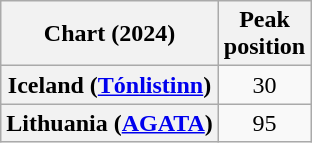<table class="wikitable sortable plainrowheaders" style="text-align:center">
<tr>
<th scope="col">Chart (2024)</th>
<th scope="col">Peak<br>position</th>
</tr>
<tr>
<th scope="row">Iceland (<a href='#'>Tónlistinn</a>)</th>
<td>30</td>
</tr>
<tr>
<th scope="row">Lithuania (<a href='#'>AGATA</a>)</th>
<td>95</td>
</tr>
</table>
